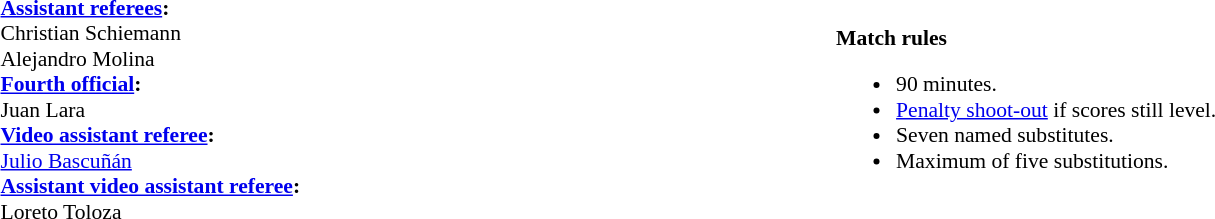<table width=100% style="font-size:90%">
<tr>
<td><br><strong><a href='#'>Assistant referees</a>:</strong>
<br>Christian Schiemann
<br>Alejandro Molina
<br><strong><a href='#'>Fourth official</a>:</strong>
<br>Juan Lara
<br><strong><a href='#'>Video assistant referee</a>:</strong>
<br><a href='#'>Julio Bascuñán</a>
<br><strong><a href='#'>Assistant video assistant referee</a>:</strong>
<br>Loreto Toloza</td>
<td><br><strong>Match rules</strong><ul><li>90 minutes.</li><li><a href='#'>Penalty shoot-out</a> if scores still level.</li><li>Seven named substitutes.</li><li>Maximum of five substitutions.</li></ul></td>
</tr>
</table>
